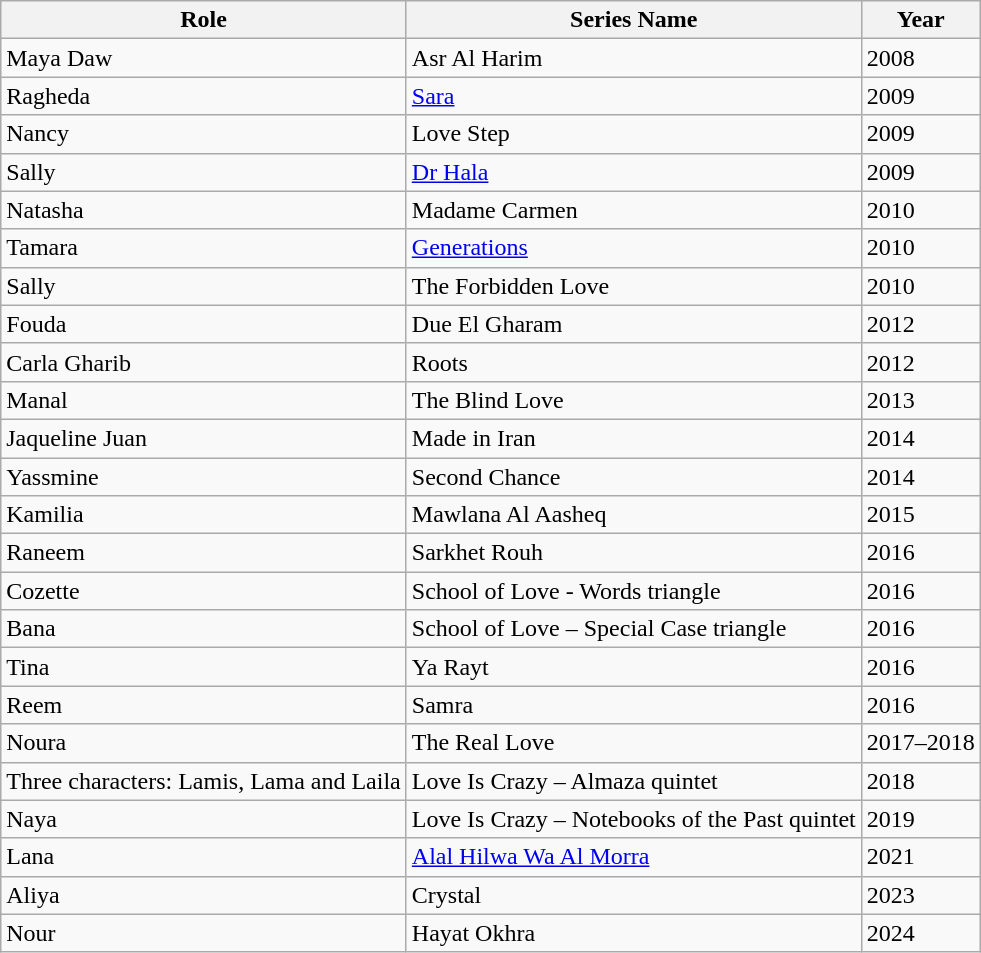<table class="wikitable">
<tr>
<th>Role</th>
<th>Series Name</th>
<th>Year</th>
</tr>
<tr>
<td>Maya Daw</td>
<td>Asr Al Harim</td>
<td>2008</td>
</tr>
<tr>
<td>Ragheda</td>
<td><a href='#'>Sara</a></td>
<td>2009</td>
</tr>
<tr>
<td>Nancy</td>
<td>Love Step</td>
<td>2009</td>
</tr>
<tr>
<td>Sally</td>
<td><a href='#'>Dr Hala</a></td>
<td>2009</td>
</tr>
<tr>
<td>Natasha</td>
<td>Madame Carmen</td>
<td>2010</td>
</tr>
<tr>
<td>Tamara</td>
<td><a href='#'>Generations</a></td>
<td>2010</td>
</tr>
<tr>
<td>Sally</td>
<td>The Forbidden Love</td>
<td>2010</td>
</tr>
<tr>
<td>Fouda</td>
<td>Due El Gharam</td>
<td>2012</td>
</tr>
<tr>
<td>Carla Gharib</td>
<td>Roots</td>
<td>2012</td>
</tr>
<tr>
<td>Manal</td>
<td>The Blind Love</td>
<td>2013</td>
</tr>
<tr>
<td>Jaqueline Juan</td>
<td>Made in Iran</td>
<td>2014</td>
</tr>
<tr>
<td>Yassmine</td>
<td>Second Chance</td>
<td>2014</td>
</tr>
<tr>
<td>Kamilia</td>
<td>Mawlana Al Aasheq</td>
<td>2015</td>
</tr>
<tr>
<td>Raneem</td>
<td>Sarkhet Rouh</td>
<td>2016</td>
</tr>
<tr>
<td>Cozette</td>
<td>School of Love -  Words triangle</td>
<td>2016</td>
</tr>
<tr>
<td>Bana</td>
<td>School of Love –  Special Case triangle</td>
<td>2016</td>
</tr>
<tr>
<td>Tina</td>
<td>Ya Rayt</td>
<td>2016</td>
</tr>
<tr>
<td>Reem</td>
<td>Samra</td>
<td>2016</td>
</tr>
<tr>
<td>Noura</td>
<td>The Real Love</td>
<td>2017–2018</td>
</tr>
<tr>
<td>Three characters:  Lamis, Lama and Laila</td>
<td>Love Is Crazy –  Almaza quintet</td>
<td>2018</td>
</tr>
<tr>
<td>Naya</td>
<td>Love Is Crazy –  Notebooks of the Past quintet</td>
<td>2019</td>
</tr>
<tr>
<td>Lana</td>
<td><a href='#'>Alal Hilwa Wa Al Morra</a></td>
<td>2021</td>
</tr>
<tr>
<td>Aliya</td>
<td>Crystal</td>
<td>2023</td>
</tr>
<tr>
<td>Nour</td>
<td>Hayat Okhra</td>
<td>2024</td>
</tr>
</table>
